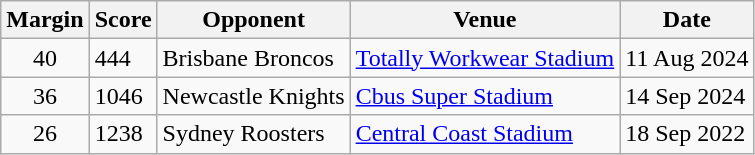<table class="wikitable">
<tr>
<th>Margin</th>
<th>Score</th>
<th>Opponent</th>
<th>Venue</th>
<th>Date</th>
</tr>
<tr>
<td align=center>40</td>
<td>444</td>
<td> Brisbane Broncos</td>
<td><a href='#'>Totally Workwear Stadium</a></td>
<td>11 Aug 2024</td>
</tr>
<tr>
<td align=center>36</td>
<td>1046</td>
<td> Newcastle Knights</td>
<td><a href='#'>Cbus Super Stadium</a></td>
<td>14 Sep 2024</td>
</tr>
<tr>
<td align=center>26</td>
<td>1238</td>
<td> Sydney Roosters</td>
<td><a href='#'>Central Coast Stadium</a></td>
<td>18 Sep 2022</td>
</tr>
</table>
